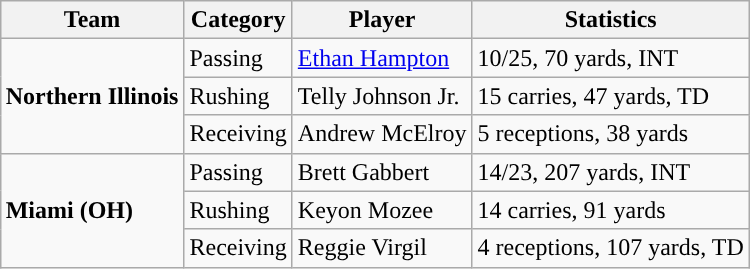<table class="wikitable" style="float: right;">
<tr>
<th>Team</th>
<th>Category</th>
<th>Player</th>
<th>Statistics</th>
</tr>
<tr>
<td rowspan=3><strong>Northern Illinois</strong></td>
<td>Passing</td>
<td><a href='#'>Ethan Hampton</a></td>
<td>10/25, 70 yards, INT</td>
</tr>
<tr>
<td>Rushing</td>
<td>Telly Johnson Jr.</td>
<td>15 carries, 47 yards, TD</td>
</tr>
<tr>
<td>Receiving</td>
<td>Andrew McElroy</td>
<td>5 receptions, 38 yards</td>
</tr>
<tr>
<td rowspan=3><strong>Miami (OH)</strong></td>
<td>Passing</td>
<td>Brett Gabbert</td>
<td>14/23, 207 yards, INT</td>
</tr>
<tr>
<td>Rushing</td>
<td>Keyon Mozee</td>
<td>14 carries, 91 yards</td>
</tr>
<tr>
<td>Receiving</td>
<td>Reggie Virgil</td>
<td>4 receptions, 107 yards, TD</td>
</tr>
</table>
